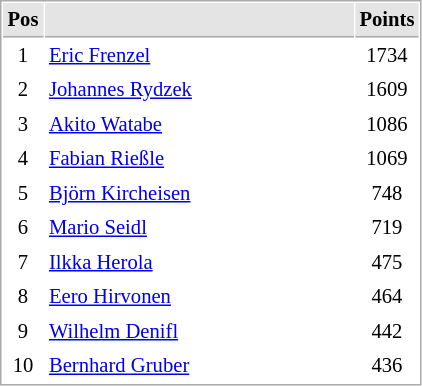<table cellspacing="1" cellpadding="3" style="border:1px solid #AAAAAA;font-size:86%">
<tr bgcolor="#E4E4E4">
<th style="border-bottom:1px solid #AAAAAA" width=10>Pos</th>
<th style="border-bottom:1px solid #AAAAAA" width=200></th>
<th style="border-bottom:1px solid #AAAAAA" width=20>Points</th>
</tr>
<tr align=center>
<td>1</td>
<td align=left> <a href='#'>Eric Frenzel</a></td>
<td>1734</td>
</tr>
<tr align=center>
<td>2</td>
<td align=left> <a href='#'>Johannes Rydzek</a></td>
<td>1609</td>
</tr>
<tr align=center>
<td>3</td>
<td align=left> <a href='#'>Akito Watabe</a></td>
<td>1086</td>
</tr>
<tr align=center>
<td>4</td>
<td align=left> <a href='#'>Fabian Rießle</a></td>
<td>1069</td>
</tr>
<tr align=center>
<td>5</td>
<td align=left> <a href='#'>Björn Kircheisen</a></td>
<td>748</td>
</tr>
<tr align=center>
<td>6</td>
<td align=left> <a href='#'>Mario Seidl</a></td>
<td>719</td>
</tr>
<tr align=center>
<td>7</td>
<td align=left> <a href='#'>Ilkka Herola</a></td>
<td>475</td>
</tr>
<tr align=center>
<td>8</td>
<td align=left> <a href='#'>Eero Hirvonen</a></td>
<td>464</td>
</tr>
<tr align=center>
<td>9</td>
<td align=left> <a href='#'>Wilhelm Denifl</a></td>
<td>442</td>
</tr>
<tr align=center>
<td>10</td>
<td align=left> <a href='#'>Bernhard Gruber</a></td>
<td>436</td>
</tr>
</table>
